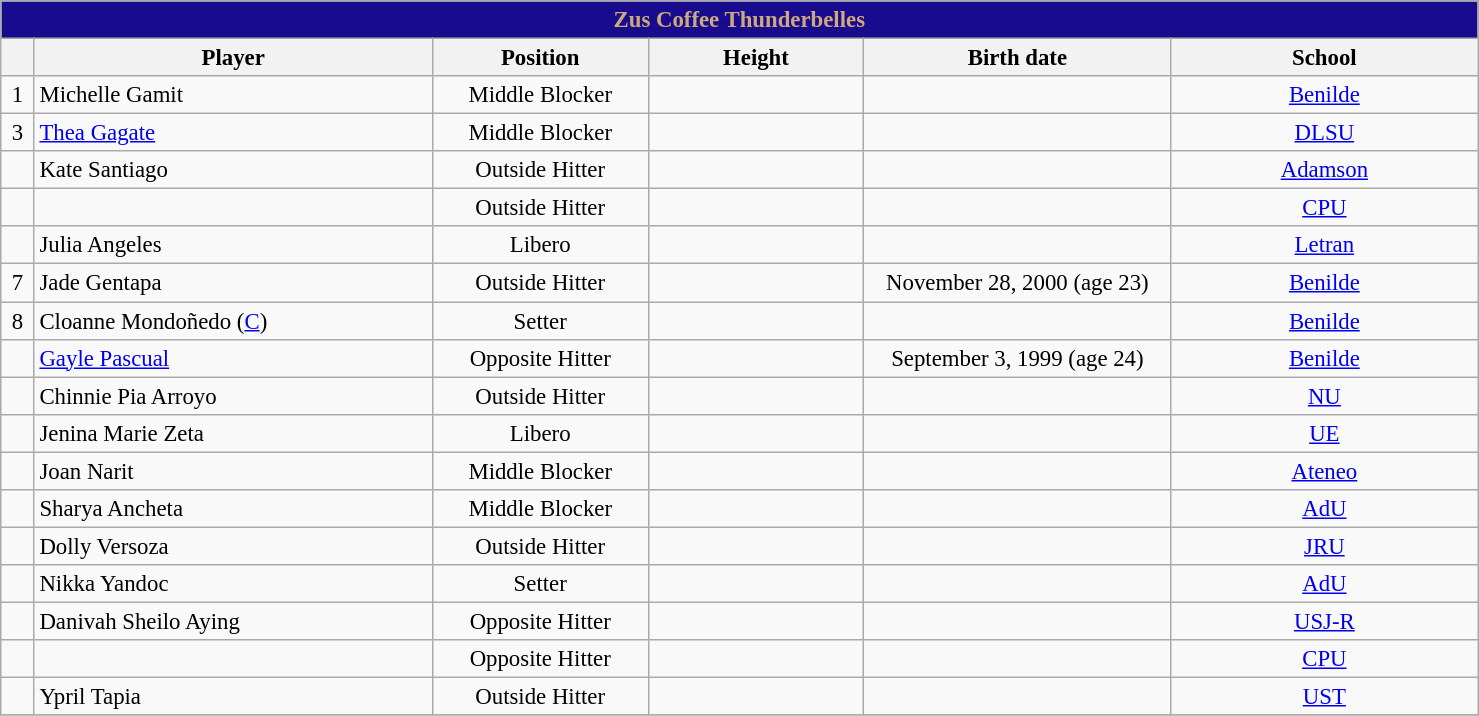<table class="wikitable sortable" style="font-size:95%; text-align:left;">
<tr>
<th colspan="6" style= "background: #180B8E; color:#CCA97E; text-align: center"><strong>Zus Coffee Thunderbelles</strong></th>
</tr>
<tr style="background:#FFFFFF;">
<th style= "align=center; width:1em;"></th>
<th style= "align=center;width:17em;">Player</th>
<th style= "align=center; width:9em;">Position</th>
<th style= "align=center; width:9em;">Height</th>
<th style= "align=center; width:13em;">Birth date</th>
<th style= "align=center; width:13em;">School</th>
</tr>
<tr align=center>
<td>1</td>
<td align=left> Michelle Gamit</td>
<td>Middle Blocker</td>
<td></td>
<td align=right></td>
<td><a href='#'>Benilde</a></td>
</tr>
<tr align=center>
<td>3</td>
<td align=left> <a href='#'>Thea Gagate</a></td>
<td>Middle Blocker</td>
<td></td>
<td align=right></td>
<td><a href='#'>DLSU</a></td>
</tr>
<tr align=center>
<td></td>
<td align=left> Kate Santiago</td>
<td>Outside Hitter</td>
<td></td>
<td align=right></td>
<td><a href='#'>Adamson</a></td>
</tr>
<tr align=center>
<td></td>
<td align=left> </td>
<td>Outside Hitter</td>
<td></td>
<td align=right></td>
<td><a href='#'>CPU</a></td>
</tr>
<tr align=center>
<td></td>
<td align=left> Julia Angeles</td>
<td>Libero</td>
<td></td>
<td align=right></td>
<td><a href='#'>Letran</a></td>
</tr>
<tr align=center>
<td>7</td>
<td align=left> Jade Gentapa</td>
<td>Outside Hitter</td>
<td></td>
<td>November 28, 2000 (age 23)</td>
<td><a href='#'>Benilde</a></td>
</tr>
<tr align=center>
<td>8</td>
<td align=left> Cloanne Mondoñedo (<a href='#'>C</a>)</td>
<td>Setter</td>
<td></td>
<td></td>
<td><a href='#'>Benilde</a></td>
</tr>
<tr align=center>
<td></td>
<td align=left> <a href='#'>Gayle Pascual</a></td>
<td>Opposite Hitter</td>
<td></td>
<td>September 3, 1999 (age 24)</td>
<td><a href='#'>Benilde</a></td>
</tr>
<tr align=center>
<td></td>
<td align="left"> Chinnie Pia Arroyo</td>
<td>Outside Hitter</td>
<td></td>
<td align=right></td>
<td><a href='#'>NU</a></td>
</tr>
<tr align=center>
<td></td>
<td align=left> Jenina Marie Zeta</td>
<td>Libero</td>
<td></td>
<td align=right></td>
<td><a href='#'>UE</a></td>
</tr>
<tr align=center>
<td></td>
<td align=left> Joan Narit</td>
<td>Middle Blocker</td>
<td></td>
<td></td>
<td><a href='#'>Ateneo</a></td>
</tr>
<tr align=center>
<td></td>
<td align=left> Sharya Ancheta</td>
<td>Middle Blocker</td>
<td></td>
<td align=right></td>
<td><a href='#'>AdU</a></td>
</tr>
<tr align=center>
<td></td>
<td align=left> Dolly Versoza</td>
<td>Outside Hitter</td>
<td></td>
<td align=right></td>
<td><a href='#'>JRU</a></td>
</tr>
<tr align=center>
<td></td>
<td align=left> Nikka Yandoc</td>
<td>Setter</td>
<td></td>
<td></td>
<td><a href='#'>AdU</a></td>
</tr>
<tr align=center>
<td></td>
<td align="left"> Danivah Sheilo Aying</td>
<td>Opposite Hitter</td>
<td></td>
<td align=right></td>
<td><a href='#'>USJ-R</a></td>
</tr>
<tr align=center>
<td></td>
<td align="left"> </td>
<td>Opposite Hitter</td>
<td></td>
<td align=right></td>
<td><a href='#'>CPU</a></td>
</tr>
<tr align=center>
<td></td>
<td align=left> Ypril Tapia</td>
<td>Outside Hitter</td>
<td></td>
<td align=right></td>
<td><a href='#'>UST</a></td>
</tr>
<tr>
</tr>
</table>
